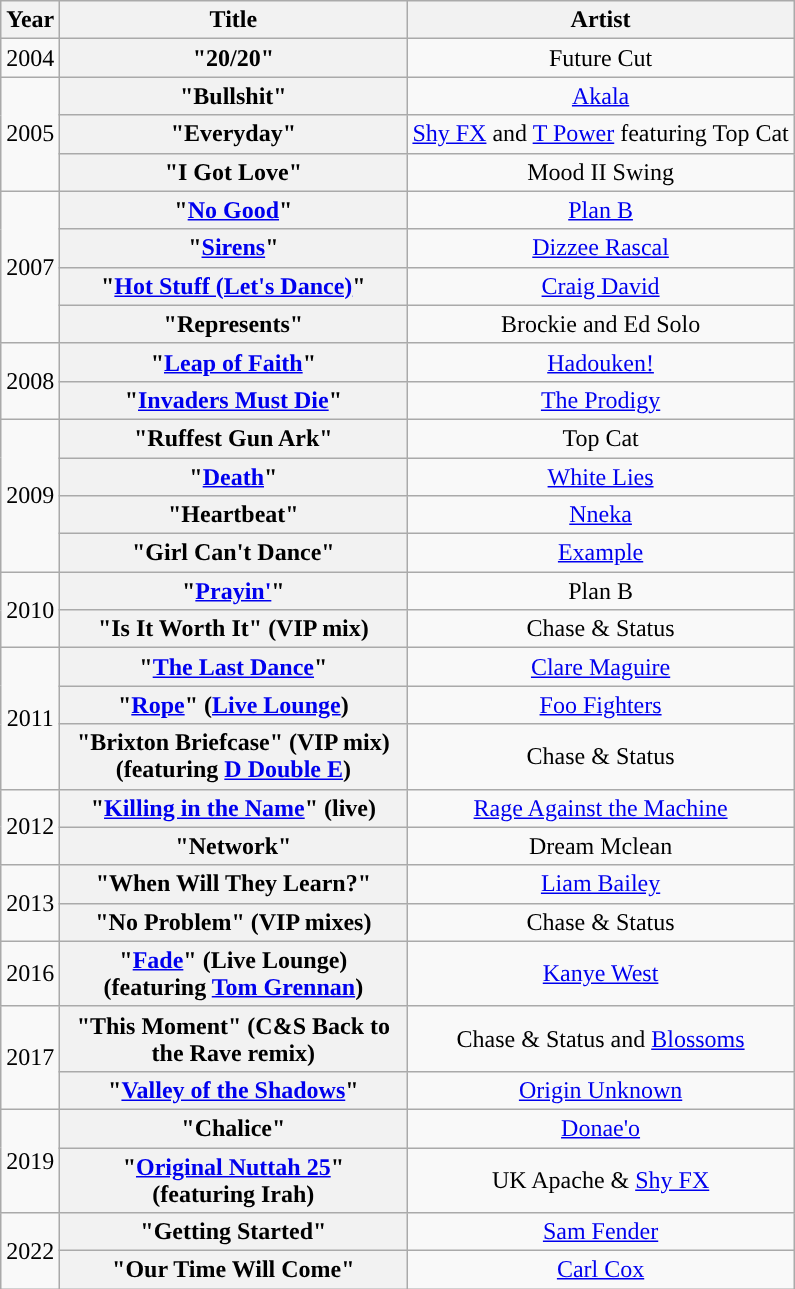<table class="wikitable plainrowheaders" style="text-align:center;" border="1">
<tr>
<th scope="col" style="width:1em;">Year</th>
<th scope="col" style="width:14em;">Title</th>
<th scope="col">Artist</th>
</tr>
<tr>
<td>2004</td>
<th scope="row">"20/20"</th>
<td>Future Cut</td>
</tr>
<tr>
<td rowspan="3">2005</td>
<th scope="row">"Bullshit"</th>
<td><a href='#'>Akala</a></td>
</tr>
<tr>
<th scope="row">"Everyday"</th>
<td><a href='#'>Shy FX</a> and <a href='#'>T Power</a> featuring Top Cat</td>
</tr>
<tr>
<th scope="row">"I Got Love"</th>
<td>Mood II Swing</td>
</tr>
<tr>
<td rowspan="4">2007</td>
<th scope="row">"<a href='#'>No Good</a>"</th>
<td><a href='#'>Plan B</a></td>
</tr>
<tr>
<th scope="row">"<a href='#'>Sirens</a>"</th>
<td><a href='#'>Dizzee Rascal</a></td>
</tr>
<tr>
<th scope="row">"<a href='#'>Hot Stuff (Let's Dance)</a>"</th>
<td><a href='#'>Craig David</a></td>
</tr>
<tr>
<th scope="row">"Represents"</th>
<td>Brockie and Ed Solo</td>
</tr>
<tr>
<td rowspan="2">2008</td>
<th scope="row">"<a href='#'>Leap of Faith</a>"</th>
<td><a href='#'>Hadouken!</a></td>
</tr>
<tr>
<th scope="row">"<a href='#'>Invaders Must Die</a>"</th>
<td><a href='#'>The Prodigy</a></td>
</tr>
<tr>
<td rowspan="4">2009</td>
<th scope="row">"Ruffest Gun Ark"</th>
<td>Top Cat</td>
</tr>
<tr>
<th scope="row">"<a href='#'>Death</a>"</th>
<td><a href='#'>White Lies</a></td>
</tr>
<tr>
<th scope="row">"Heartbeat"</th>
<td><a href='#'>Nneka</a></td>
</tr>
<tr>
<th scope="row">"Girl Can't Dance"</th>
<td><a href='#'>Example</a></td>
</tr>
<tr>
<td rowspan="2">2010</td>
<th scope="row">"<a href='#'>Prayin'</a>"</th>
<td>Plan B</td>
</tr>
<tr>
<th scope="row">"Is It Worth It" (VIP mix)</th>
<td>Chase & Status</td>
</tr>
<tr>
<td rowspan="3">2011</td>
<th scope="row">"<a href='#'>The Last Dance</a>"</th>
<td><a href='#'>Clare Maguire</a></td>
</tr>
<tr>
<th scope="row">"<a href='#'>Rope</a>" (<a href='#'>Live Lounge</a>)</th>
<td><a href='#'>Foo Fighters</a></td>
</tr>
<tr>
<th scope="row">"Brixton Briefcase" (VIP mix)<br><span>(featuring <a href='#'>D Double E</a>)</span></th>
<td>Chase & Status</td>
</tr>
<tr>
<td rowspan="2">2012</td>
<th scope="row">"<a href='#'>Killing in the Name</a>" (live)</th>
<td><a href='#'>Rage Against the Machine</a></td>
</tr>
<tr>
<th scope="row">"Network"</th>
<td>Dream Mclean</td>
</tr>
<tr>
<td rowspan="2">2013</td>
<th scope="row">"When Will They Learn?"</th>
<td><a href='#'>Liam Bailey</a></td>
</tr>
<tr>
<th scope="row">"No Problem" (VIP mixes)</th>
<td>Chase & Status</td>
</tr>
<tr>
<td>2016</td>
<th scope="row">"<a href='#'>Fade</a>" (Live Lounge) <br><span>(featuring <a href='#'>Tom Grennan</a>)</span></th>
<td><a href='#'>Kanye West</a></td>
</tr>
<tr>
<td rowspan="2">2017</td>
<th scope="row">"This Moment" (C&S Back to the Rave remix)</th>
<td>Chase & Status and <a href='#'>Blossoms</a></td>
</tr>
<tr>
<th scope="row">"<a href='#'>Valley of the Shadows</a>"</th>
<td><a href='#'>Origin Unknown</a></td>
</tr>
<tr>
<td rowspan="2">2019</td>
<th scope="row">"Chalice"</th>
<td><a href='#'>Donae'o</a></td>
</tr>
<tr>
<th scope="row">"<a href='#'>Original Nuttah 25</a>" <br><span>(featuring Irah)</span></th>
<td>UK Apache & <a href='#'>Shy FX</a></td>
</tr>
<tr>
<td rowspan="2">2022</td>
<th scope="row">"Getting Started"</th>
<td><a href='#'>Sam Fender</a></td>
</tr>
<tr>
<th scope="row">"Our Time Will Come"</th>
<td><a href='#'>Carl Cox</a></td>
</tr>
</table>
